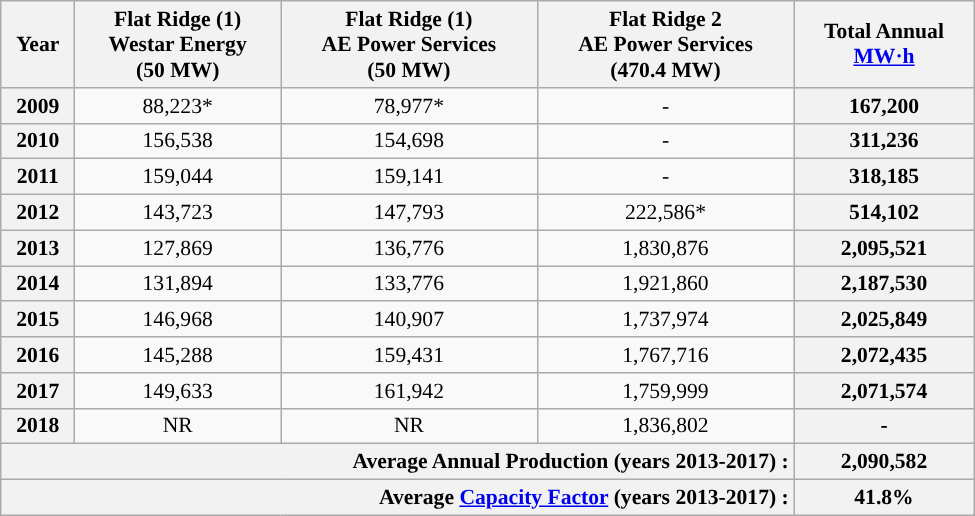<table class=wikitable style="text-align:center; font-size:0.9em; width:650px;">
<tr>
<th>Year</th>
<th>Flat Ridge (1)<br>Westar Energy<br> (50 MW) </th>
<th>Flat Ridge (1)<br>AE Power Services<br> (50 MW) </th>
<th>Flat Ridge 2<br>AE Power Services<br>(470.4 MW) </th>
<th>Total Annual<br><a href='#'>MW·h</a></th>
</tr>
<tr>
<th>2009</th>
<td>88,223*</td>
<td>78,977*</td>
<td>-</td>
<th>167,200</th>
</tr>
<tr>
<th>2010</th>
<td>156,538</td>
<td>154,698</td>
<td>-</td>
<th>311,236</th>
</tr>
<tr>
<th>2011</th>
<td>159,044</td>
<td>159,141</td>
<td>-</td>
<th>318,185</th>
</tr>
<tr>
<th>2012</th>
<td>143,723</td>
<td>147,793</td>
<td>222,586*</td>
<th>514,102</th>
</tr>
<tr>
<th>2013</th>
<td>127,869</td>
<td>136,776</td>
<td>1,830,876</td>
<th>2,095,521</th>
</tr>
<tr>
<th>2014</th>
<td>131,894</td>
<td>133,776</td>
<td>1,921,860</td>
<th>2,187,530</th>
</tr>
<tr>
<th>2015</th>
<td>146,968</td>
<td>140,907</td>
<td>1,737,974</td>
<th>2,025,849</th>
</tr>
<tr>
<th>2016</th>
<td>145,288</td>
<td>159,431</td>
<td>1,767,716</td>
<th>2,072,435</th>
</tr>
<tr>
<th>2017</th>
<td>149,633</td>
<td>161,942</td>
<td>1,759,999</td>
<th>2,071,574</th>
</tr>
<tr>
<th>2018</th>
<td>NR</td>
<td>NR</td>
<td>1,836,802</td>
<th>-</th>
</tr>
<tr>
<th colspan=4 style="text-align: right;">Average Annual Production (years 2013-2017) :</th>
<th>2,090,582</th>
</tr>
<tr>
<th colspan=4 style="text-align: right;">Average <a href='#'>Capacity Factor</a> (years 2013-2017) :</th>
<th>41.8%</th>
</tr>
</table>
